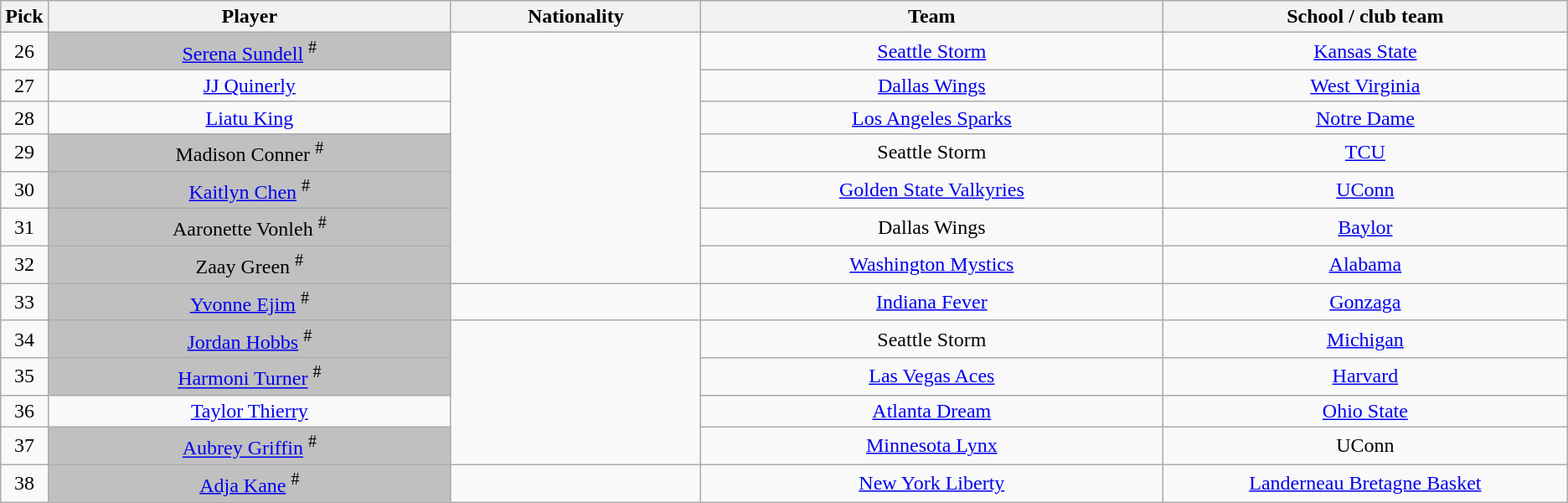<table class="wikitable sortable" style="text-align: center;">
<tr>
<th width=30>Pick</th>
<th width=333>Player</th>
<th width=200>Nationality</th>
<th width=383>Team</th>
<th width=333>School / club team</th>
</tr>
<tr>
<td>26</td>
<td bgcolor=#C0C0C0><a href='#'>Serena Sundell</a> <sup>#</sup></td>
<td rowspan=7></td>
<td><a href='#'>Seattle Storm</a> </td>
<td><a href='#'>Kansas State</a></td>
</tr>
<tr>
<td>27</td>
<td><a href='#'>JJ Quinerly</a></td>
<td><a href='#'>Dallas Wings</a></td>
<td><a href='#'>West Virginia</a></td>
</tr>
<tr>
<td>28</td>
<td><a href='#'>Liatu King</a></td>
<td><a href='#'>Los Angeles Sparks</a> </td>
<td><a href='#'>Notre Dame</a></td>
</tr>
<tr>
<td>29</td>
<td bgcolor=#C0C0C0>Madison Conner <sup>#</sup></td>
<td>Seattle Storm </td>
<td><a href='#'>TCU</a></td>
</tr>
<tr>
<td>30</td>
<td bgcolor=#C0C0C0><a href='#'>Kaitlyn Chen</a> <sup>#</sup></td>
<td><a href='#'>Golden State Valkyries</a></td>
<td><a href='#'>UConn</a></td>
</tr>
<tr>
<td>31</td>
<td bgcolor=#C0C0C0>Aaronette Vonleh <sup>#</sup></td>
<td>Dallas Wings </td>
<td><a href='#'>Baylor</a></td>
</tr>
<tr>
<td>32</td>
<td bgcolor=#C0C0C0>Zaay Green <sup>#</sup></td>
<td><a href='#'>Washington Mystics</a> </td>
<td><a href='#'>Alabama</a></td>
</tr>
<tr>
<td>33</td>
<td bgcolor=#C0C0C0><a href='#'>Yvonne Ejim</a> <sup>#</sup></td>
<td></td>
<td><a href='#'>Indiana Fever</a></td>
<td><a href='#'>Gonzaga</a></td>
</tr>
<tr>
<td>34</td>
<td bgcolor=#C0C0C0><a href='#'>Jordan Hobbs</a> <sup>#</sup></td>
<td rowspan=4></td>
<td>Seattle Storm</td>
<td><a href='#'>Michigan</a></td>
</tr>
<tr>
<td>35</td>
<td bgcolor=#C0C0C0><a href='#'>Harmoni Turner</a> <sup>#</sup></td>
<td><a href='#'>Las Vegas Aces</a></td>
<td><a href='#'>Harvard</a></td>
</tr>
<tr>
<td>36</td>
<td><a href='#'>Taylor Thierry</a></td>
<td><a href='#'>Atlanta Dream</a> </td>
<td><a href='#'>Ohio State</a></td>
</tr>
<tr>
<td>37</td>
<td bgcolor=#C0C0C0><a href='#'>Aubrey Griffin</a> <sup>#</sup></td>
<td><a href='#'>Minnesota Lynx</a></td>
<td>UConn</td>
</tr>
<tr>
<td>38</td>
<td bgcolor=#C0C0C0><a href='#'>Adja Kane</a> <sup>#</sup></td>
<td></td>
<td><a href='#'>New York Liberty</a></td>
<td><a href='#'>Landerneau Bretagne Basket</a></td>
</tr>
</table>
